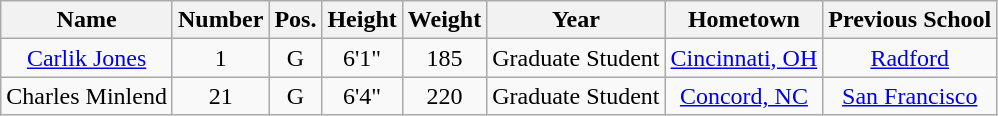<table class="wikitable sortable" border="1" style="text-align:center;">
<tr>
<th>Name</th>
<th>Number</th>
<th>Pos.</th>
<th>Height</th>
<th>Weight</th>
<th>Year</th>
<th>Hometown</th>
<th class="unsortable">Previous School</th>
</tr>
<tr>
<td><a href='#'>Carlik Jones</a></td>
<td>1</td>
<td>G</td>
<td>6'1"</td>
<td>185</td>
<td>Graduate Student</td>
<td><a href='#'>Cincinnati, OH</a></td>
<td><a href='#'>Radford</a></td>
</tr>
<tr>
<td>Charles Minlend</td>
<td>21</td>
<td>G</td>
<td>6'4"</td>
<td>220</td>
<td>Graduate Student</td>
<td><a href='#'>Concord, NC</a></td>
<td><a href='#'>San Francisco</a></td>
</tr>
</table>
